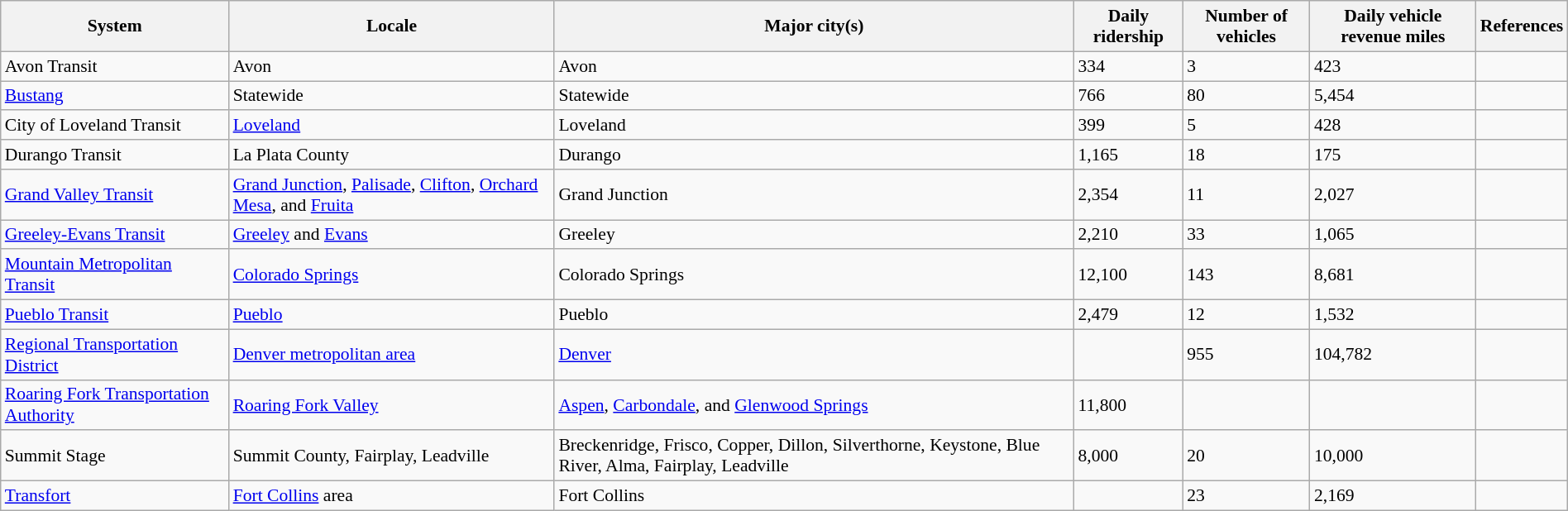<table class="wikitable sortable" style="font-size: 90%; width: 100%">
<tr>
<th>System</th>
<th>Locale</th>
<th>Major city(s)</th>
<th>Daily ridership</th>
<th>Number of vehicles</th>
<th>Daily vehicle revenue miles</th>
<th>References</th>
</tr>
<tr>
<td>Avon Transit</td>
<td>Avon</td>
<td>Avon</td>
<td>334</td>
<td>3</td>
<td>423</td>
<td></td>
</tr>
<tr>
<td><a href='#'>Bustang</a></td>
<td>Statewide</td>
<td>Statewide</td>
<td>766</td>
<td>80</td>
<td>5,454</td>
<td></td>
</tr>
<tr>
<td>City of Loveland Transit</td>
<td><a href='#'>Loveland</a></td>
<td>Loveland</td>
<td>399</td>
<td>5</td>
<td>428</td>
<td></td>
</tr>
<tr>
<td>Durango Transit</td>
<td>La Plata County</td>
<td>Durango</td>
<td>1,165</td>
<td>18</td>
<td>175</td>
<td></td>
</tr>
<tr>
<td><a href='#'>Grand Valley Transit</a></td>
<td><a href='#'>Grand Junction</a>, <a href='#'>Palisade</a>, <a href='#'>Clifton</a>, <a href='#'>Orchard Mesa</a>, and <a href='#'>Fruita</a></td>
<td>Grand Junction</td>
<td>2,354</td>
<td>11</td>
<td>2,027</td>
<td></td>
</tr>
<tr>
<td><a href='#'>Greeley-Evans Transit</a></td>
<td><a href='#'>Greeley</a> and <a href='#'>Evans</a></td>
<td>Greeley</td>
<td>2,210</td>
<td>33</td>
<td>1,065</td>
<td></td>
</tr>
<tr>
<td><a href='#'>Mountain Metropolitan Transit</a></td>
<td><a href='#'>Colorado Springs</a></td>
<td>Colorado Springs</td>
<td>12,100</td>
<td>143</td>
<td>8,681</td>
<td></td>
</tr>
<tr>
<td><a href='#'>Pueblo Transit</a></td>
<td><a href='#'>Pueblo</a></td>
<td>Pueblo</td>
<td>2,479</td>
<td>12</td>
<td>1,532</td>
<td></td>
</tr>
<tr>
<td><a href='#'>Regional Transportation District</a></td>
<td><a href='#'>Denver metropolitan area</a></td>
<td><a href='#'>Denver</a></td>
<td></td>
<td>955</td>
<td>104,782</td>
<td></td>
</tr>
<tr>
<td><a href='#'>Roaring Fork Transportation Authority</a></td>
<td><a href='#'>Roaring Fork Valley</a></td>
<td><a href='#'>Aspen</a>, <a href='#'>Carbondale</a>, and <a href='#'>Glenwood Springs</a></td>
<td>11,800</td>
<td></td>
<td></td>
<td></td>
</tr>
<tr>
<td>Summit Stage</td>
<td>Summit County, Fairplay, Leadville</td>
<td>Breckenridge, Frisco, Copper, Dillon, Silverthorne, Keystone, Blue River, Alma, Fairplay, Leadville</td>
<td>8,000</td>
<td>20</td>
<td>10,000</td>
<td></td>
</tr>
<tr>
<td><a href='#'>Transfort</a></td>
<td><a href='#'>Fort Collins</a> area</td>
<td>Fort Collins</td>
<td></td>
<td>23</td>
<td>2,169</td>
<td></td>
</tr>
</table>
